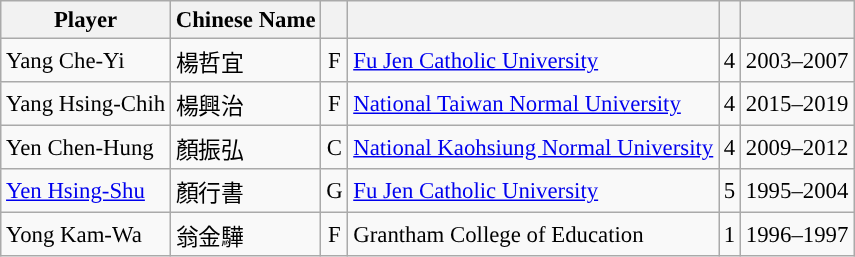<table class="wikitable sortable" style="font-size:95%; text-align:right;">
<tr>
<th>Player</th>
<th>Chinese Name</th>
<th></th>
<th></th>
<th></th>
<th></th>
</tr>
<tr>
<td align="left">Yang Che-Yi</td>
<td align="left">楊哲宜</td>
<td align="center">F</td>
<td align="left"><a href='#'>Fu Jen Catholic University</a></td>
<td align="center">4</td>
<td align="center">2003–2007</td>
</tr>
<tr>
<td align="left">Yang Hsing-Chih</td>
<td align="left">楊興治</td>
<td align="center">F</td>
<td align="left"><a href='#'>National Taiwan Normal University</a></td>
<td align="center">4</td>
<td align="center">2015–2019</td>
</tr>
<tr>
<td align="left">Yen Chen-Hung</td>
<td align="left">顏振弘</td>
<td align="center">C</td>
<td align="left"><a href='#'>National Kaohsiung Normal University</a></td>
<td align="center">4</td>
<td align="center">2009–2012</td>
</tr>
<tr>
<td align="left"><a href='#'>Yen Hsing-Shu</a></td>
<td align="left">顏行書</td>
<td align="center">G</td>
<td align="left"><a href='#'>Fu Jen Catholic University</a></td>
<td align="center">5</td>
<td align="center">1995–2004</td>
</tr>
<tr>
<td align="left">Yong Kam-Wa</td>
<td align="left">翁金驊</td>
<td align="center">F</td>
<td align="left">Grantham College of Education</td>
<td align="center">1</td>
<td align="center">1996–1997</td>
</tr>
</table>
